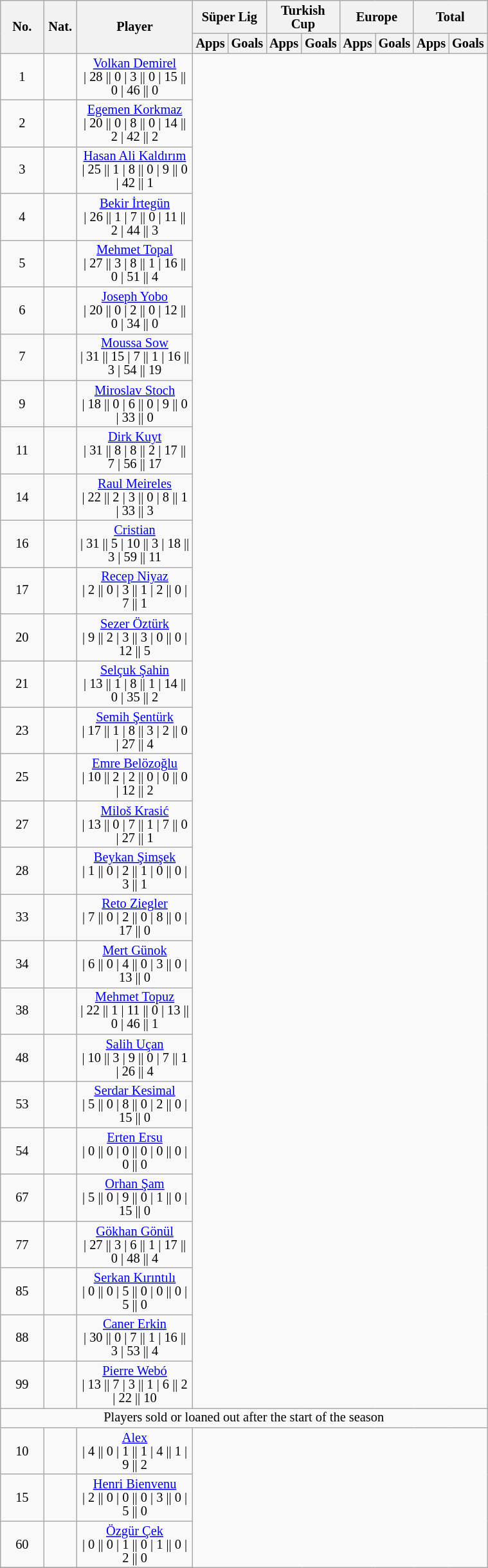<table class="wikitable sortable alternance" style="font-size:85%; text-align:center; line-height:14px;" width=40%>
<tr>
<th rowspan="2" width=50>No.</th>
<th rowspan="2" width=30>Nat.</th>
<th rowspan="2" width=150>Player</th>
<th colspan="2">Süper Lig</th>
<th colspan="2">Turkish Cup</th>
<th colspan="2">Europe</th>
<th colspan="2">Total</th>
</tr>
<tr align="center">
<th width=30>Apps</th>
<th width=30>Goals</th>
<th width=30>Apps</th>
<th width=30>Goals</th>
<th width=30>Apps</th>
<th width=30>Goals</th>
<th width=30>Apps</th>
<th width=30>Goals</th>
</tr>
<tr bgcolor=>
<td>1</td>
<td></td>
<td><a href='#'>Volkan Demirel</a><br>          | 28 || 0
        | 3  || 0
             | 15 || 0
              | 46 || 0</td>
</tr>
<tr bgcolor=>
<td>2</td>
<td></td>
<td><a href='#'>Egemen Korkmaz</a><br>          | 20 || 0
        | 8  || 0
             | 14 || 2
              | 42 || 2</td>
</tr>
<tr bgcolor=>
<td>3</td>
<td></td>
<td><a href='#'>Hasan Ali Kaldırım</a><br>          | 25 || 1
        | 8  || 0
             | 9  || 0
              | 42 || 1</td>
</tr>
<tr bgcolor=>
<td>4</td>
<td></td>
<td><a href='#'>Bekir İrtegün</a><br>          | 26 || 1
        | 7  || 0
             | 11 || 2
              | 44 || 3</td>
</tr>
<tr bgcolor=>
<td>5</td>
<td></td>
<td><a href='#'>Mehmet Topal</a><br>          | 27 || 3
        | 8  || 1
             | 16 || 0
              | 51 || 4</td>
</tr>
<tr bgcolor=>
<td>6</td>
<td></td>
<td><a href='#'>Joseph Yobo</a><br>          | 20 || 0
        | 2  || 0
             | 12 || 0
              | 34 || 0</td>
</tr>
<tr bgcolor=>
<td>7</td>
<td></td>
<td><a href='#'>Moussa Sow</a><br>          | 31 || 15
        | 7  || 1
             | 16 || 3
              | 54 || 19</td>
</tr>
<tr bgcolor=>
<td>9</td>
<td></td>
<td><a href='#'>Miroslav Stoch</a><br>          | 18 || 0
        | 6  || 0
             | 9  || 0
              | 33 || 0</td>
</tr>
<tr bgcolor=>
<td>11</td>
<td></td>
<td><a href='#'>Dirk Kuyt</a><br>          | 31 || 8
        | 8  || 2
             | 17 || 7
              | 56 || 17</td>
</tr>
<tr bgcolor=>
<td>14</td>
<td></td>
<td><a href='#'>Raul Meireles</a><br>          | 22 || 2
        | 3  || 0
             | 8  || 1
              | 33 || 3</td>
</tr>
<tr bgcolor=>
<td>16</td>
<td></td>
<td><a href='#'>Cristian</a><br>          | 31 || 5
        | 10 || 3
             | 18 || 3
              | 59 || 11</td>
</tr>
<tr bgcolor=>
<td>17</td>
<td></td>
<td><a href='#'>Recep Niyaz</a><br>          | 2  || 0
        | 3  || 1
             | 2  || 0
              | 7  || 1</td>
</tr>
<tr bgcolor=>
<td>20</td>
<td></td>
<td><a href='#'>Sezer Öztürk</a><br>          | 9  || 2
        | 3  || 3
             | 0  || 0
              | 12 || 5</td>
</tr>
<tr bgcolor=>
<td>21</td>
<td></td>
<td><a href='#'>Selçuk Şahin</a><br>          | 13 || 1
        | 8  || 1
             | 14 || 0
              | 35 || 2</td>
</tr>
<tr bgcolor=>
<td>23</td>
<td></td>
<td><a href='#'>Semih Şentürk</a><br>          | 17 || 1
        | 8  || 3
             | 2  || 0
              | 27 || 4</td>
</tr>
<tr bgcolor=>
<td>25</td>
<td></td>
<td><a href='#'>Emre Belözoğlu</a><br>          | 10 || 2
        | 2  || 0
             | 0  || 0
              | 12 || 2</td>
</tr>
<tr bgcolor=>
<td>27</td>
<td></td>
<td><a href='#'>Miloš Krasić</a><br>          | 13 || 0
        | 7  || 1
             | 7  || 0
              | 27 || 1</td>
</tr>
<tr bgcolor=>
<td>28</td>
<td></td>
<td><a href='#'>Beykan Şimşek</a><br>          | 1  || 0
        | 2  || 1
             | 0  || 0
              | 3  || 1</td>
</tr>
<tr bgcolor=>
<td>33</td>
<td></td>
<td><a href='#'>Reto Ziegler</a><br>          | 7  || 0
        | 2  || 0
             | 8  || 0
              | 17 || 0</td>
</tr>
<tr bgcolor=>
<td>34</td>
<td></td>
<td><a href='#'>Mert Günok</a><br>          | 6  || 0
        | 4  || 0
             | 3  || 0
              | 13 || 0</td>
</tr>
<tr bgcolor=>
<td>38</td>
<td></td>
<td><a href='#'>Mehmet Topuz</a><br>          | 22 || 1
        | 11 || 0
             | 13 || 0
              | 46 || 1</td>
</tr>
<tr bgcolor=>
<td>48</td>
<td></td>
<td><a href='#'>Salih Uçan</a><br>          | 10 || 3
        | 9  || 0
             | 7  || 1
              | 26 || 4</td>
</tr>
<tr bgcolor=>
<td>53</td>
<td></td>
<td><a href='#'>Serdar Kesimal</a><br>          | 5  || 0
        | 8  || 0
             | 2  || 0
              | 15 || 0</td>
</tr>
<tr bgcolor=>
<td>54</td>
<td></td>
<td><a href='#'>Erten Ersu</a><br>          | 0 || 0
        | 0 || 0
             | 0 || 0
              | 0 || 0</td>
</tr>
<tr bgcolor=>
<td>67</td>
<td></td>
<td><a href='#'>Orhan Şam</a><br>          | 5  || 0
        | 9  || 0
             | 1  || 0
              | 15 || 0</td>
</tr>
<tr bgcolor=>
<td>77</td>
<td></td>
<td><a href='#'>Gökhan Gönül</a><br>          | 27 || 3
        | 6  || 1
             | 17 || 0
              | 48 || 4</td>
</tr>
<tr bgcolor=>
<td>85</td>
<td></td>
<td><a href='#'>Serkan Kırıntılı</a><br>          | 0  || 0
        | 5  || 0
             | 0  || 0
              | 5  || 0</td>
</tr>
<tr bgcolor=>
<td>88</td>
<td></td>
<td><a href='#'>Caner Erkin</a><br>          | 30 || 0
        | 7  || 1
             | 16 || 3
              | 53 || 4</td>
</tr>
<tr bgcolor=>
<td>99</td>
<td></td>
<td><a href='#'>Pierre Webó</a><br>          | 13 || 7
        | 3  || 1
             | 6  || 2
              | 22 || 10</td>
</tr>
<tr bgcolor=>
<td colspan="16">Players sold or loaned out after the start of the season</td>
</tr>
<tr>
<td>10</td>
<td></td>
<td><a href='#'>Alex</a><br>          | 4  || 0
        | 1  || 1
             | 4  || 1
              | 9  || 2</td>
</tr>
<tr bgcolor=>
<td>15</td>
<td></td>
<td><a href='#'>Henri Bienvenu</a><br>          | 2  || 0
        | 0  || 0
             | 3  || 0
              | 5  || 0</td>
</tr>
<tr bgcolor=>
<td>60</td>
<td></td>
<td><a href='#'>Özgür Çek</a><br>          | 0  || 0
        | 1  || 0
             | 1  || 0
              | 2  || 0</td>
</tr>
<tr bgcolor=>
</tr>
</table>
